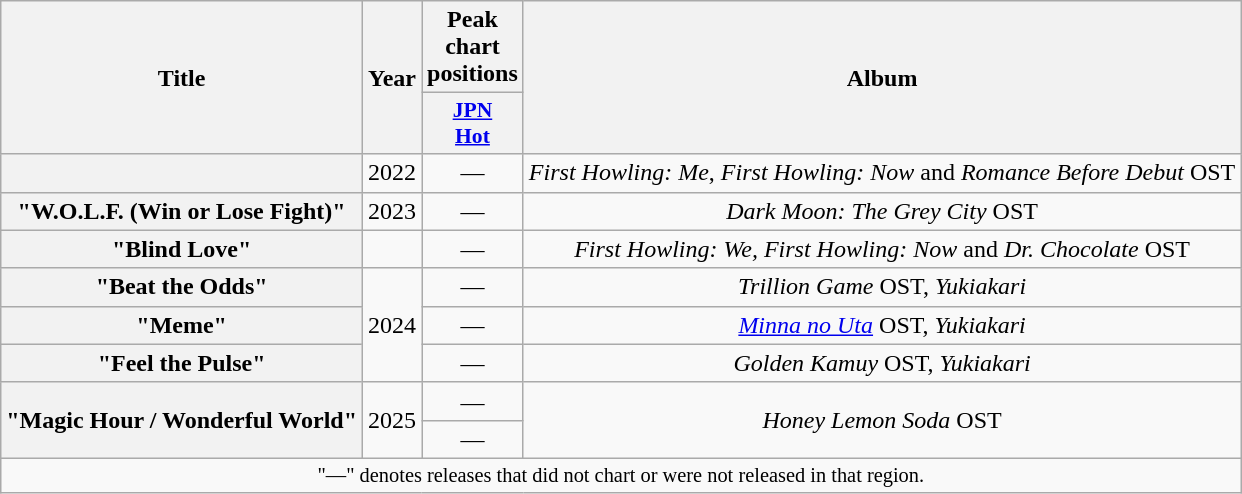<table class="wikitable plainrowheaders" style="text-align:center">
<tr>
<th scope="col" rowspan="2">Title</th>
<th scope="col" rowspan="2">Year</th>
<th scope="col">Peak chart positions</th>
<th scope="col" rowspan="2">Album</th>
</tr>
<tr>
<th scope="col" style="font-size:90%; width:2.75em"><a href='#'>JPN<br>Hot</a><br></th>
</tr>
<tr>
<th scope="row"></th>
<td>2022</td>
<td>—</td>
<td><em>First Howling: Me</em>, <em>First Howling: Now</em> and <em>Romance Before Debut</em> OST</td>
</tr>
<tr>
<th scope="row">"W.O.L.F. (Win or Lose Fight)"</th>
<td>2023</td>
<td>—</td>
<td><em>Dark Moon: The Grey City</em> OST</td>
</tr>
<tr>
<th scope="row">"Blind Love"</th>
<td></td>
<td>—</td>
<td><em>First Howling: We, First Howling: Now</em> and <em>Dr. Chocolate</em> OST</td>
</tr>
<tr>
<th scope="row">"Beat the Odds"</th>
<td rowspan="3">2024</td>
<td>—</td>
<td><em>Trillion Game</em> OST, <em>Yukiakari</em></td>
</tr>
<tr>
<th scope="row">"Meme"</th>
<td>—</td>
<td><em><a href='#'>Minna no Uta</a></em> OST, <em>Yukiakari</em></td>
</tr>
<tr>
<th scope="row">"Feel the Pulse"</th>
<td>—</td>
<td><em>Golden Kamuy</em> OST, <em>Yukiakari</em></td>
</tr>
<tr>
<th rowspan="2" scope="row">"Magic Hour / Wonderful World"</th>
<td rowspan="2">2025</td>
<td>—</td>
<td rowspan="2"><em>Honey Lemon Soda</em> OST</td>
</tr>
<tr>
<td>—</td>
</tr>
<tr>
<td colspan="4" style="font-size:85%">"—" denotes releases that did not chart or were not released in that region.</td>
</tr>
</table>
